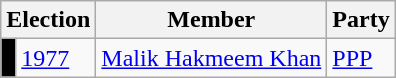<table class="wikitable">
<tr>
<th colspan="2">Election</th>
<th>Member</th>
<th>Party</th>
</tr>
<tr>
<td style="background-color:#000000"></td>
<td><a href='#'>1977</a></td>
<td><a href='#'>Malik Hakmeem Khan</a></td>
<td><a href='#'>PPP</a></td>
</tr>
</table>
